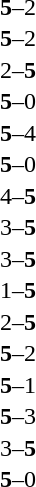<table width="100%" cellspacing="1">
<tr>
<th width=45%></th>
<th width=10%></th>
<th width=45%></th>
</tr>
<tr>
<td><strong></strong></td>
<td align=center><strong>5</strong>–2</td>
<td></td>
</tr>
<tr>
<td><strong></strong></td>
<td align=center><strong>5</strong>–2</td>
<td></td>
</tr>
<tr>
<td></td>
<td align=center>2–<strong>5</strong></td>
<td><strong></strong></td>
</tr>
<tr>
<td><strong></strong></td>
<td align=center><strong>5</strong>–0</td>
<td></td>
</tr>
<tr>
<td><strong></strong></td>
<td align=center><strong>5</strong>–4</td>
<td></td>
</tr>
<tr>
<td><strong></strong></td>
<td align=center><strong>5</strong>–0</td>
<td></td>
</tr>
<tr>
<td></td>
<td align=center>4–<strong>5</strong></td>
<td><strong></strong></td>
</tr>
<tr>
<td></td>
<td align=center>3–<strong>5</strong></td>
<td><strong></strong></td>
</tr>
<tr>
<td></td>
<td align=center>3–<strong>5</strong></td>
<td><strong></strong></td>
</tr>
<tr>
<td></td>
<td align=center>1–<strong>5</strong></td>
<td><strong></strong></td>
</tr>
<tr>
<td></td>
<td align=center>2–<strong>5</strong></td>
<td><strong></strong></td>
</tr>
<tr>
<td><strong></strong></td>
<td align=center><strong>5</strong>–2</td>
<td></td>
</tr>
<tr>
<td><strong></strong></td>
<td align=center><strong>5</strong>–1</td>
<td></td>
</tr>
<tr>
<td><strong></strong></td>
<td align=center><strong>5</strong>–3</td>
<td></td>
</tr>
<tr>
<td></td>
<td align=center>3–<strong>5</strong></td>
<td><strong></strong></td>
</tr>
<tr>
<td><strong></strong></td>
<td align=center><strong>5</strong>–0</td>
<td></td>
</tr>
</table>
